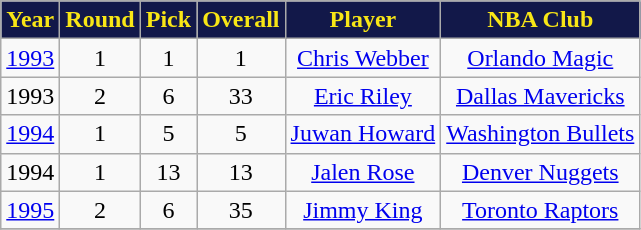<table class="wikitable" style="text-align:center">
<tr>
<th style="background:#121849;color:#F8E616;">Year</th>
<th style="background:#121849;color:#F8E616;">Round</th>
<th style="background:#121849;color:#F8E616;">Pick</th>
<th style="background:#121849;color:#F8E616;">Overall</th>
<th style="background:#121849;color:#F8E616;">Player</th>
<th style="background:#121849;color:#F8E616;">NBA Club</th>
</tr>
<tr>
<td><a href='#'>1993</a></td>
<td>1</td>
<td>1</td>
<td>1</td>
<td><a href='#'>Chris Webber</a></td>
<td><a href='#'>Orlando Magic</a></td>
</tr>
<tr>
<td>1993</td>
<td>2</td>
<td>6</td>
<td>33</td>
<td><a href='#'>Eric Riley</a></td>
<td><a href='#'>Dallas Mavericks</a></td>
</tr>
<tr>
<td><a href='#'>1994</a></td>
<td>1</td>
<td>5</td>
<td>5</td>
<td><a href='#'>Juwan Howard</a></td>
<td><a href='#'>Washington Bullets</a></td>
</tr>
<tr>
<td>1994</td>
<td>1</td>
<td>13</td>
<td>13</td>
<td><a href='#'>Jalen Rose</a></td>
<td><a href='#'>Denver Nuggets</a></td>
</tr>
<tr>
<td><a href='#'>1995</a></td>
<td>2</td>
<td>6</td>
<td>35</td>
<td><a href='#'>Jimmy King</a></td>
<td><a href='#'>Toronto Raptors</a></td>
</tr>
<tr>
</tr>
</table>
